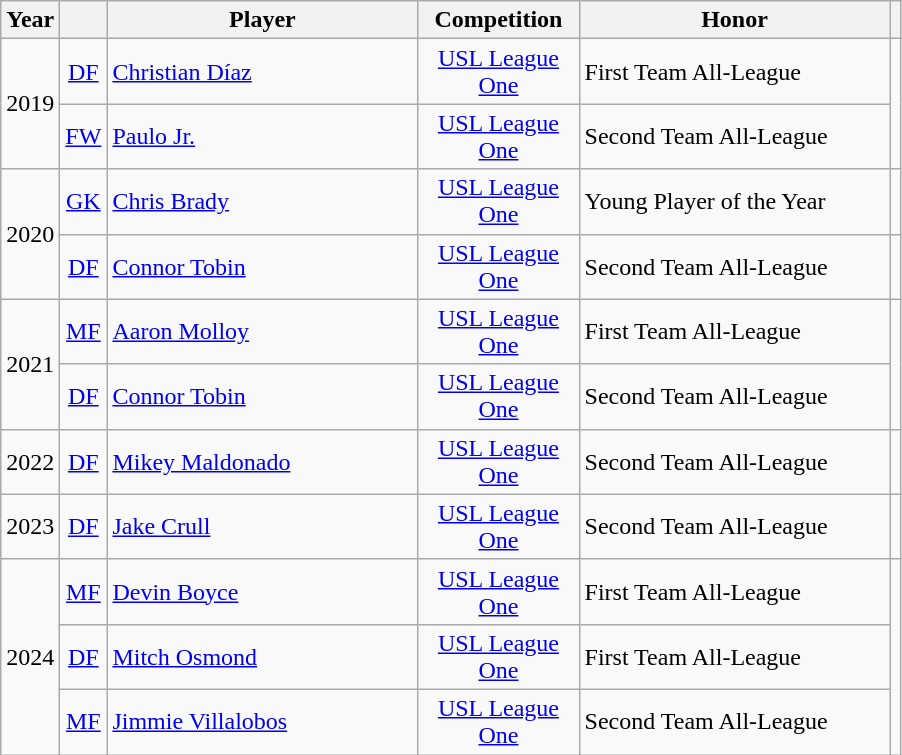<table class="wikitable plainrowheaders sortable" style="text-align:center">
<tr>
<th>Year</th>
<th></th>
<th style="width:200px;">Player</th>
<th style="width:100px;">Competition</th>
<th style="width:200px;">Honor</th>
<th class="unsortable"></th>
</tr>
<tr>
<td rowspan="2">2019</td>
<td><a href='#'>DF</a></td>
<td align="left" data-sort-value="Díaz, Christian"> <a href='#'>Christian Díaz</a></td>
<td><a href='#'>USL League One</a></td>
<td align="left">First Team All-League</td>
<td rowspan="2"></td>
</tr>
<tr>
<td><a href='#'>FW</a></td>
<td align="left" data-sort-value="Paulo Jr"> <a href='#'>Paulo Jr.</a></td>
<td><a href='#'>USL League One</a></td>
<td align="left">Second Team All-League</td>
</tr>
<tr>
<td rowspan="2">2020</td>
<td><a href='#'>GK</a></td>
<td align="left" data-sort-value="Brady, Chris"> <a href='#'>Chris Brady</a></td>
<td><a href='#'>USL League One</a></td>
<td align="left">Young Player of the Year</td>
<td></td>
</tr>
<tr>
<td><a href='#'>DF</a></td>
<td align="left" data-sort-value="Tobin, Connor"> <a href='#'>Connor Tobin</a></td>
<td><a href='#'>USL League One</a></td>
<td align="left">Second Team All-League</td>
<td></td>
</tr>
<tr>
<td rowspan="2">2021</td>
<td><a href='#'>MF</a></td>
<td align="left" data-sort-value="Molloy, Aaron"> <a href='#'>Aaron Molloy</a></td>
<td><a href='#'>USL League One</a></td>
<td align="left">First Team All-League</td>
<td rowspan="2"></td>
</tr>
<tr>
<td><a href='#'>DF</a></td>
<td align="left" data-sort-value="Tobin, Connor"> <a href='#'>Connor Tobin</a></td>
<td><a href='#'>USL League One</a></td>
<td align="left">Second Team All-League</td>
</tr>
<tr>
<td>2022</td>
<td><a href='#'>DF</a></td>
<td align="left" data-sort-value="Maldonado, Mikey"> <a href='#'>Mikey Maldonado</a></td>
<td><a href='#'>USL League One</a></td>
<td align="left">Second Team All-League</td>
<td></td>
</tr>
<tr>
<td>2023</td>
<td><a href='#'>DF</a></td>
<td align="left" data-sort-value="Crull, Jake"> <a href='#'>Jake Crull</a></td>
<td><a href='#'>USL League One</a></td>
<td align="left">Second Team All-League</td>
<td></td>
</tr>
<tr>
<td rowspan="3">2024</td>
<td><a href='#'>MF</a></td>
<td style="text-align:left;" data-sort-value="Boyce, Devin"> <a href='#'>Devin Boyce</a></td>
<td><a href='#'>USL League One</a></td>
<td align="left">First Team All-League</td>
<td rowspan="3"></td>
</tr>
<tr>
<td><a href='#'>DF</a></td>
<td style="text-align:left;" data-sort-value="Osmond, Mitch"> <a href='#'>Mitch Osmond</a></td>
<td><a href='#'>USL League One</a></td>
<td align="left">First Team All-League</td>
</tr>
<tr>
<td><a href='#'>MF</a></td>
<td style="text-align:left;" data-sort-value="Villalobos, Jimmie"> <a href='#'>Jimmie Villalobos</a></td>
<td><a href='#'>USL League One</a></td>
<td align="left">Second Team All-League</td>
</tr>
</table>
